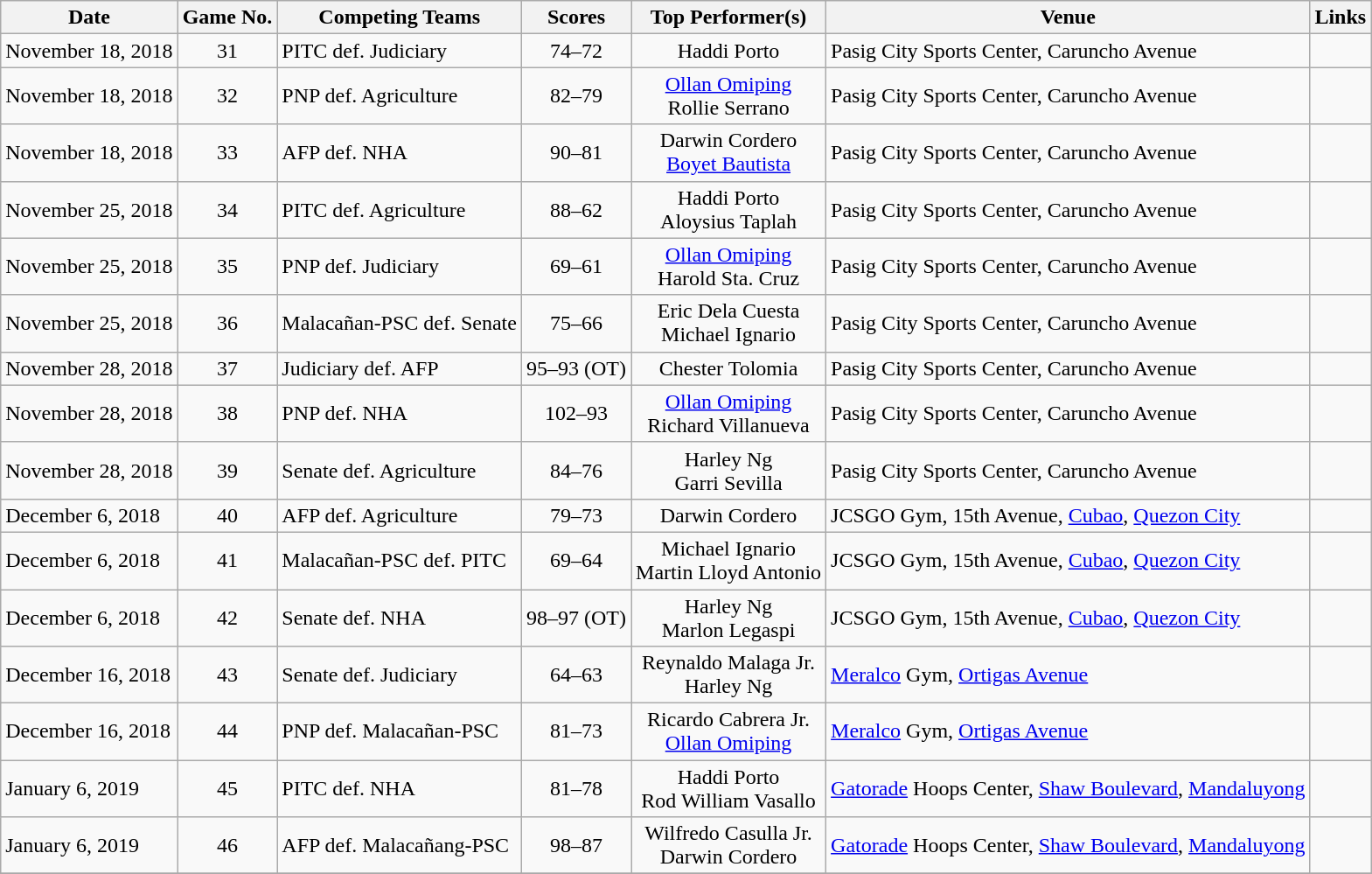<table class="wikitable sortable" border="1">
<tr>
<th>Date</th>
<th>Game No.</th>
<th>Competing Teams</th>
<th>Scores</th>
<th>Top Performer(s)</th>
<th>Venue</th>
<th>Links</th>
</tr>
<tr>
<td>November 18, 2018</td>
<td style="text-align:center;">31 </td>
<td>PITC def. Judiciary</td>
<td style="text-align:center;">74–72</td>
<td style="text-align:center;">Haddi Porto</td>
<td>Pasig City Sports Center, Caruncho Avenue</td>
<td>  </td>
</tr>
<tr>
<td>November 18, 2018</td>
<td style="text-align:center;">32 </td>
<td>PNP def. Agriculture</td>
<td style="text-align:center;">82–79</td>
<td style="text-align:center;"><a href='#'>Ollan Omiping</a> <br> Rollie Serrano</td>
<td>Pasig City Sports Center, Caruncho Avenue</td>
<td>  </td>
</tr>
<tr>
<td>November 18, 2018</td>
<td style="text-align:center;">33 </td>
<td>AFP def. NHA</td>
<td style="text-align:center;">90–81</td>
<td style="text-align:center;">Darwin Cordero <br> <a href='#'>Boyet Bautista</a></td>
<td>Pasig City Sports Center, Caruncho Avenue</td>
<td>  </td>
</tr>
<tr>
<td>November 25, 2018</td>
<td style="text-align:center;">34 </td>
<td>PITC def. Agriculture</td>
<td style="text-align:center;">88–62</td>
<td style="text-align:center;">Haddi Porto <br> Aloysius Taplah</td>
<td>Pasig City Sports Center, Caruncho Avenue</td>
<td>  </td>
</tr>
<tr>
<td>November 25, 2018</td>
<td style="text-align:center;">35 </td>
<td>PNP def. Judiciary</td>
<td style="text-align:center;">69–61</td>
<td style="text-align:center;"><a href='#'>Ollan Omiping</a> <br> Harold Sta. Cruz</td>
<td>Pasig City Sports Center, Caruncho Avenue</td>
<td>  </td>
</tr>
<tr>
<td>November 25, 2018</td>
<td style="text-align:center;">36 </td>
<td>Malacañan-PSC def. Senate</td>
<td style="text-align:center;">75–66</td>
<td style="text-align:center;">Eric Dela Cuesta <br> Michael Ignario</td>
<td>Pasig City Sports Center, Caruncho Avenue</td>
<td>  </td>
</tr>
<tr>
<td>November 28, 2018</td>
<td style="text-align:center;">37 </td>
<td>Judiciary def. AFP</td>
<td style="text-align:center;">95–93 (OT)</td>
<td style="text-align:center;">Chester Tolomia</td>
<td>Pasig City Sports Center, Caruncho Avenue</td>
<td> </td>
</tr>
<tr>
<td>November 28, 2018</td>
<td style="text-align:center;">38 </td>
<td>PNP def. NHA</td>
<td style="text-align:center;">102–93</td>
<td style="text-align:center;"><a href='#'>Ollan Omiping</a> <br> Richard Villanueva</td>
<td>Pasig City Sports Center, Caruncho Avenue</td>
<td> </td>
</tr>
<tr>
<td>November 28, 2018</td>
<td style="text-align:center;">39 </td>
<td>Senate def. Agriculture</td>
<td style="text-align:center;">84–76</td>
<td style="text-align:center;">Harley Ng <br> Garri Sevilla</td>
<td>Pasig City Sports Center, Caruncho Avenue</td>
<td> </td>
</tr>
<tr>
<td>December 6, 2018</td>
<td style="text-align:center;">40 </td>
<td>AFP def. Agriculture</td>
<td style="text-align:center;">79–73</td>
<td style="text-align:center;">Darwin Cordero</td>
<td>JCSGO Gym, 15th Avenue, <a href='#'>Cubao</a>, <a href='#'>Quezon City</a></td>
<td> </td>
</tr>
<tr>
<td>December 6, 2018</td>
<td style="text-align:center;">41 </td>
<td>Malacañan-PSC def. PITC</td>
<td style="text-align:center;">69–64</td>
<td style="text-align:center;">Michael Ignario <br> Martin Lloyd Antonio</td>
<td>JCSGO Gym, 15th Avenue, <a href='#'>Cubao</a>, <a href='#'>Quezon City</a></td>
<td> </td>
</tr>
<tr>
<td>December 6, 2018</td>
<td style="text-align:center;">42 </td>
<td>Senate def. NHA</td>
<td style="text-align:center;">98–97 (OT)</td>
<td style="text-align:center;">Harley Ng <br> Marlon Legaspi</td>
<td>JCSGO Gym, 15th Avenue, <a href='#'>Cubao</a>, <a href='#'>Quezon City</a></td>
<td> </td>
</tr>
<tr>
<td>December 16, 2018</td>
<td style="text-align:center;">43 </td>
<td>Senate def. Judiciary</td>
<td style="text-align:center;">64–63</td>
<td style="text-align:center;">Reynaldo Malaga Jr. <br> Harley Ng</td>
<td><a href='#'>Meralco</a> Gym, <a href='#'>Ortigas Avenue</a></td>
<td> </td>
</tr>
<tr>
<td>December 16, 2018</td>
<td style="text-align:center;">44 </td>
<td>PNP def. Malacañan-PSC</td>
<td style="text-align:center;">81–73</td>
<td style="text-align:center;">Ricardo Cabrera Jr. <br> <a href='#'>Ollan Omiping</a></td>
<td><a href='#'>Meralco</a> Gym, <a href='#'>Ortigas Avenue</a></td>
<td> </td>
</tr>
<tr>
<td>January 6, 2019</td>
<td style="text-align:center;">45 </td>
<td>PITC def. NHA</td>
<td style="text-align:center;">81–78</td>
<td style="text-align:center;">Haddi Porto <br> Rod William Vasallo</td>
<td><a href='#'>Gatorade</a> Hoops Center, <a href='#'>Shaw Boulevard</a>, <a href='#'>Mandaluyong</a></td>
<td> </td>
</tr>
<tr>
<td>January 6, 2019</td>
<td style="text-align:center;">46 </td>
<td>AFP def. Malacañang-PSC</td>
<td style="text-align:center;">98–87</td>
<td style="text-align:center;">Wilfredo Casulla Jr. <br> Darwin Cordero</td>
<td><a href='#'>Gatorade</a> Hoops Center, <a href='#'>Shaw Boulevard</a>, <a href='#'>Mandaluyong</a></td>
<td>  </td>
</tr>
<tr>
</tr>
</table>
